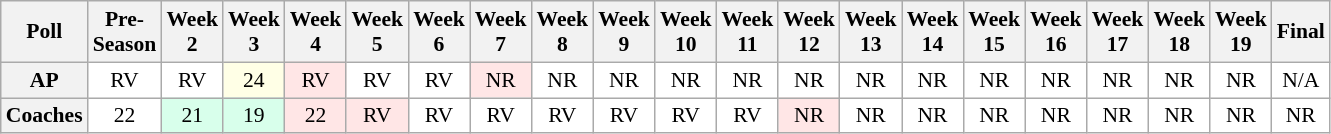<table class="wikitable" style="white-space:nowrap;font-size:90%">
<tr>
<th>Poll</th>
<th>Pre-<br>Season</th>
<th>Week<br>2</th>
<th>Week<br>3</th>
<th>Week<br>4</th>
<th>Week<br>5</th>
<th>Week<br>6</th>
<th>Week<br>7</th>
<th>Week<br>8</th>
<th>Week<br>9</th>
<th>Week<br>10</th>
<th>Week<br>11</th>
<th>Week<br>12</th>
<th>Week<br>13</th>
<th>Week<br>14</th>
<th>Week<br>15</th>
<th>Week<br>16</th>
<th>Week<br>17</th>
<th>Week<br>18</th>
<th>Week<br>19</th>
<th>Final</th>
</tr>
<tr style="text-align:center;">
<th>AP</th>
<td style="background:#FFF;">RV</td>
<td style="background:#FFF;">RV</td>
<td style="background:#FFFFE6;">24</td>
<td style="background:#FFE6E6;">RV</td>
<td style="background:#FFF;">RV</td>
<td style="background:#FFF;">RV</td>
<td style="background:#FFE6E6;">NR</td>
<td style="background:#FFF;">NR</td>
<td style="background:#FFF;">NR</td>
<td style="background:#FFF;">NR</td>
<td style="background:#FFF;">NR</td>
<td style="background:#FFF;">NR</td>
<td style="background:#FFF;">NR</td>
<td style="background:#FFF;">NR</td>
<td style="background:#FFF;">NR</td>
<td style="background:#FFF;">NR</td>
<td style="background:#FFF;">NR</td>
<td style="background:#FFF;">NR</td>
<td style="background:#FFF;">NR</td>
<td style="background:#FFF;">N/A</td>
</tr>
<tr style="text-align:center;">
<th>Coaches</th>
<td style="background:#FFF;">22</td>
<td style="background:#D8FFEB;">21</td>
<td style="background:#D8FFEB;">19</td>
<td style="background:#FFE6E6;">22</td>
<td style="background:#FFE6E6;">RV</td>
<td style="background:#FFF;">RV</td>
<td style="background:#FFF;">RV</td>
<td style="background:#FFF;">RV</td>
<td style="background:#FFF;">RV</td>
<td style="background:#FFF;">RV</td>
<td style="background:#FFF;">RV</td>
<td style="background:#FFE6E6;">NR</td>
<td style="background:#FFF;">NR</td>
<td style="background:#FFF;">NR</td>
<td style="background:#FFF;">NR</td>
<td style="background:#FFF;">NR</td>
<td style="background:#FFF;">NR</td>
<td style="background:#FFF;">NR</td>
<td style="background:#FFF;">NR</td>
<td style="background:#FFF;">NR</td>
</tr>
</table>
